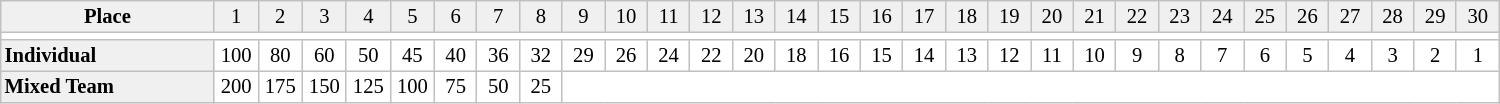<table border="1" cellpadding="2" cellspacing="0" style="border:1px solid #C0C0C0; border-collapse:collapse; font-size:86%; margin-top:1em; text-align:center" width="1000">
<tr bgcolor="#F0F0F0">
<td width=150><strong>Place</strong></td>
<td width=25>1</td>
<td width=25>2</td>
<td width=25>3</td>
<td width=25>4</td>
<td width=25>5</td>
<td width=25>6</td>
<td width=25>7</td>
<td width=25>8</td>
<td width=25>9</td>
<td width=25>10</td>
<td width=25>11</td>
<td width=25>12</td>
<td width=25>13</td>
<td width=25>14</td>
<td width=25>15</td>
<td width=25>16</td>
<td width=25>17</td>
<td width=25>18</td>
<td width=25>19</td>
<td width=25>20</td>
<td width=25>21</td>
<td width=25>22</td>
<td width=25>23</td>
<td width=25>24</td>
<td width=25>25</td>
<td width=25>26</td>
<td width=25>27</td>
<td width=25>28</td>
<td width=25>29</td>
<td width=25>30</td>
</tr>
<tr>
<td colspan=33></td>
</tr>
<tr>
<td bgcolor="#F0F0F0" align=left><strong>Individual</strong></td>
<td>100</td>
<td>80</td>
<td>60</td>
<td>50</td>
<td>45</td>
<td>40</td>
<td>36</td>
<td>32</td>
<td>29</td>
<td>26</td>
<td>24</td>
<td>22</td>
<td>20</td>
<td>18</td>
<td>16</td>
<td>15</td>
<td>14</td>
<td>13</td>
<td>12</td>
<td>11</td>
<td>10</td>
<td>9</td>
<td>8</td>
<td>7</td>
<td>6</td>
<td>5</td>
<td>4</td>
<td>3</td>
<td>2</td>
<td>1</td>
</tr>
<tr>
<td bgcolor="#F0F0F0" align=left><strong>Mixed Team</strong></td>
<td>200</td>
<td>175</td>
<td>150</td>
<td>125</td>
<td>100</td>
<td>75</td>
<td>50</td>
<td>25</td>
</tr>
</table>
